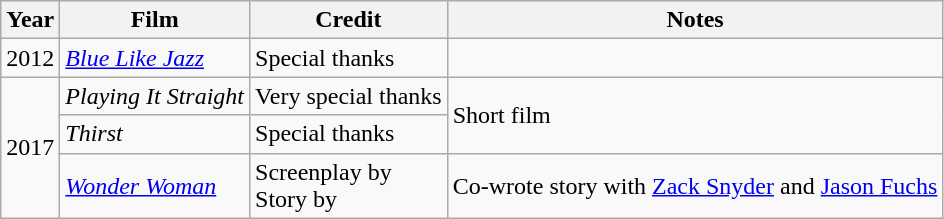<table class="wikitable">
<tr>
<th>Year</th>
<th>Film</th>
<th>Credit</th>
<th>Notes</th>
</tr>
<tr>
<td>2012</td>
<td><em><a href='#'>Blue Like Jazz</a></em></td>
<td>Special thanks</td>
<td></td>
</tr>
<tr>
<td rowspan="3">2017</td>
<td><em>Playing It Straight</em></td>
<td>Very special thanks</td>
<td rowspan="2">Short film</td>
</tr>
<tr>
<td><em>Thirst</em></td>
<td>Special thanks</td>
</tr>
<tr>
<td><em><a href='#'>Wonder Woman</a></em></td>
<td>Screenplay by<br>Story by</td>
<td>Co-wrote story with <a href='#'>Zack Snyder</a> and <a href='#'>Jason Fuchs</a></td>
</tr>
</table>
